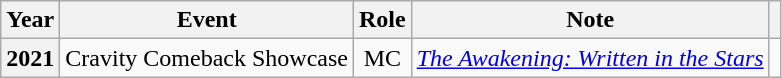<table class="wikitable plainrowheaders" style="text-align: center;">
<tr>
<th scope="col">Year</th>
<th scope="col">Event</th>
<th scope="col">Role</th>
<th scope="col">Note</th>
<th scope="col" class="unsortable"></th>
</tr>
<tr>
<th scope="row">2021</th>
<td>Cravity Comeback Showcase</td>
<td>MC</td>
<td><em><a href='#'>The Awakening: Written in the Stars</a></em></td>
<td></td>
</tr>
</table>
